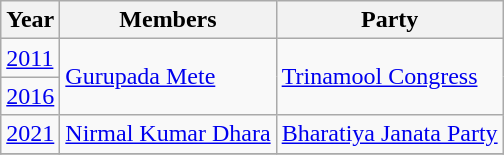<table - class="wikitable sortable">
<tr>
<th>Year</th>
<th>Members</th>
<th>Party</th>
</tr>
<tr>
<td><a href='#'>2011</a></td>
<td rowspan=2><a href='#'>Gurupada Mete</a></td>
<td rowspan=2><a href='#'>Trinamool Congress</a></td>
</tr>
<tr>
<td><a href='#'>2016</a></td>
</tr>
<tr>
<td><a href='#'>2021</a></td>
<td><a href='#'>Nirmal Kumar Dhara</a></td>
<td><a href='#'>Bharatiya Janata Party</a></td>
</tr>
<tr>
</tr>
</table>
